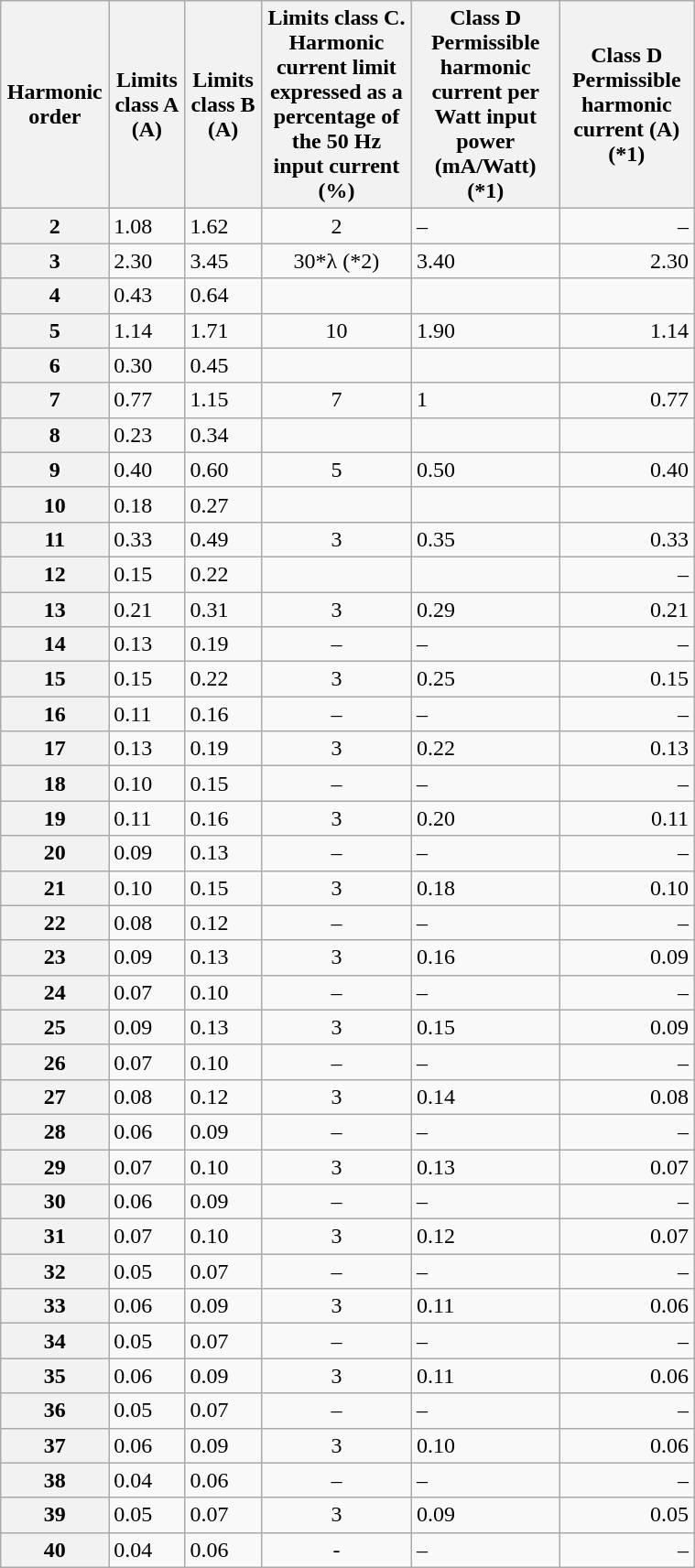<table class="wikitable" width = "40%">
<tr>
<th>Harmonic order</th>
<th>Limits class A (A)</th>
<th>Limits class B (A)</th>
<th style= "text-align:center">Limits class C. Harmonic current limit expressed as a percentage of the 50 Hz input current (%)</th>
<th>Class D Permissible harmonic current per Watt input power (mA/Watt) (*1)</th>
<th style= "text-align:center">Class D Permissible harmonic current (A) (*1)</th>
</tr>
<tr>
<th>2</th>
<td>1.08</td>
<td>1.62</td>
<td style= "text-align:center">2</td>
<td>–</td>
<td style= "text-align:right">–</td>
</tr>
<tr>
<th>3</th>
<td>2.30</td>
<td>3.45</td>
<td style= "text-align:center">30*λ (*2)</td>
<td>3.40</td>
<td style= "text-align:right">2.30</td>
</tr>
<tr>
<th>4</th>
<td>0.43</td>
<td>0.64</td>
<td></td>
<td></td>
<td></td>
</tr>
<tr>
<th>5</th>
<td>1.14</td>
<td>1.71</td>
<td style= "text-align:center">10</td>
<td>1.90</td>
<td style= "text-align:right">1.14</td>
</tr>
<tr>
<th>6</th>
<td>0.30</td>
<td>0.45</td>
<td></td>
<td></td>
<td></td>
</tr>
<tr>
<th>7</th>
<td>0.77</td>
<td>1.15</td>
<td style= "text-align:center">7</td>
<td>1</td>
<td style= "text-align:right">0.77</td>
</tr>
<tr>
<th>8</th>
<td>0.23</td>
<td>0.34</td>
<td></td>
<td></td>
<td></td>
</tr>
<tr>
<th>9</th>
<td>0.40</td>
<td>0.60</td>
<td style= "text-align:center">5</td>
<td>0.50</td>
<td style= "text-align:right">0.40</td>
</tr>
<tr>
<th>10</th>
<td>0.18</td>
<td>0.27</td>
<td></td>
<td></td>
<td></td>
</tr>
<tr>
<th>11</th>
<td>0.33</td>
<td>0.49</td>
<td style= "text-align:center">3</td>
<td>0.35</td>
<td style= "text-align:right">0.33</td>
</tr>
<tr>
<th>12</th>
<td>0.15</td>
<td>0.22</td>
<td></td>
<td></td>
<td style= "text-align:right">–</td>
</tr>
<tr>
<th>13</th>
<td>0.21</td>
<td>0.31</td>
<td style= "text-align:center">3</td>
<td>0.29</td>
<td style= "text-align:right">0.21</td>
</tr>
<tr>
<th>14</th>
<td>0.13</td>
<td>0.19</td>
<td style= "text-align:center">–</td>
<td>–</td>
<td style= "text-align:right">–</td>
</tr>
<tr>
<th>15</th>
<td>0.15</td>
<td>0.22</td>
<td style= "text-align:center">3</td>
<td>0.25</td>
<td style= "text-align:right">0.15</td>
</tr>
<tr>
<th>16</th>
<td>0.11</td>
<td>0.16</td>
<td style= "text-align:center">–</td>
<td>–</td>
<td style= "text-align:right">–</td>
</tr>
<tr>
<th>17</th>
<td>0.13</td>
<td>0.19</td>
<td style= "text-align:center">3</td>
<td>0.22</td>
<td style= "text-align:right">0.13</td>
</tr>
<tr>
<th>18</th>
<td>0.10</td>
<td>0.15</td>
<td style= "text-align:center">–</td>
<td>–</td>
<td style= "text-align:right">–</td>
</tr>
<tr>
<th>19</th>
<td>0.11</td>
<td>0.16</td>
<td style= "text-align:center">3</td>
<td>0.20</td>
<td style= "text-align:right">0.11</td>
</tr>
<tr>
<th>20</th>
<td>0.09</td>
<td>0.13</td>
<td style= "text-align:center">–</td>
<td>–</td>
<td style= "text-align:right">–</td>
</tr>
<tr>
<th>21</th>
<td>0.10</td>
<td>0.15</td>
<td style= "text-align:center">3</td>
<td>0.18</td>
<td style= "text-align:right">0.10</td>
</tr>
<tr>
<th>22</th>
<td>0.08</td>
<td>0.12</td>
<td style= "text-align:center">–</td>
<td>–</td>
<td style= "text-align:right">–</td>
</tr>
<tr>
<th>23</th>
<td>0.09</td>
<td>0.13</td>
<td style= "text-align:center">3</td>
<td>0.16</td>
<td style= "text-align:right">0.09</td>
</tr>
<tr>
<th>24</th>
<td>0.07</td>
<td>0.10</td>
<td style= "text-align:center">–</td>
<td>–</td>
<td style= "text-align:right">–</td>
</tr>
<tr>
<th>25</th>
<td>0.09</td>
<td>0.13</td>
<td style= "text-align:center">3</td>
<td>0.15</td>
<td style= "text-align:right">0.09</td>
</tr>
<tr>
<th>26</th>
<td>0.07</td>
<td>0.10</td>
<td style= "text-align:center">–</td>
<td>–</td>
<td style= "text-align:right">–</td>
</tr>
<tr>
<th>27</th>
<td>0.08</td>
<td>0.12</td>
<td style= "text-align:center">3</td>
<td>0.14</td>
<td style= "text-align:right">0.08</td>
</tr>
<tr>
<th>28</th>
<td>0.06</td>
<td>0.09</td>
<td style= "text-align:center">–</td>
<td>–</td>
<td style= "text-align:right">–</td>
</tr>
<tr>
<th>29</th>
<td>0.07</td>
<td>0.10</td>
<td style= "text-align:center">3</td>
<td>0.13</td>
<td style= "text-align:right">0.07</td>
</tr>
<tr>
<th>30</th>
<td>0.06</td>
<td>0.09</td>
<td style= "text-align:center">–</td>
<td>–</td>
<td style= "text-align:right">–</td>
</tr>
<tr>
<th>31</th>
<td>0.07</td>
<td>0.10</td>
<td style= "text-align:center">3</td>
<td>0.12</td>
<td style= "text-align:right">0.07</td>
</tr>
<tr>
<th>32</th>
<td>0.05</td>
<td>0.07</td>
<td style= "text-align:center">–</td>
<td>–</td>
<td style= "text-align:right">–</td>
</tr>
<tr>
<th>33</th>
<td>0.06</td>
<td>0.09</td>
<td style= "text-align:center">3</td>
<td>0.11</td>
<td style= "text-align:right">0.06</td>
</tr>
<tr>
<th>34</th>
<td>0.05</td>
<td>0.07</td>
<td style= "text-align:center">–</td>
<td>–</td>
<td style= "text-align:right">–</td>
</tr>
<tr>
<th>35</th>
<td>0.06</td>
<td>0.09</td>
<td style= "text-align:center">3</td>
<td>0.11</td>
<td style= "text-align:right">0.06</td>
</tr>
<tr>
<th>36</th>
<td>0.05</td>
<td>0.07</td>
<td style= "text-align:center">–</td>
<td>–</td>
<td style= "text-align:right">–</td>
</tr>
<tr>
<th>37</th>
<td>0.06</td>
<td>0.09</td>
<td style= "text-align:center">3</td>
<td>0.10</td>
<td style= "text-align:right">0.06</td>
</tr>
<tr>
<th>38</th>
<td>0.04</td>
<td>0.06</td>
<td style= "text-align:center">–</td>
<td>–</td>
<td style= "text-align:right">–</td>
</tr>
<tr>
<th>39</th>
<td>0.05</td>
<td>0.07</td>
<td style= "text-align:center">3</td>
<td>0.09</td>
<td style= "text-align:right">0.05</td>
</tr>
<tr>
<th>40</th>
<td>0.04</td>
<td>0.06</td>
<td style= "text-align:center">-</td>
<td>–</td>
<td style= "text-align:right">–</td>
</tr>
</table>
